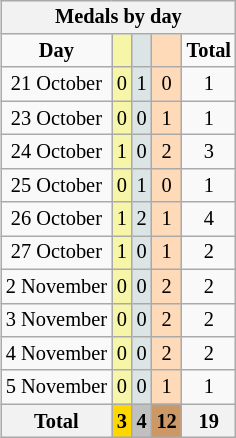<table class="wikitable" style="font-size:85%; float:right">
<tr align=center>
<th colspan=5>Medals by day</th>
</tr>
<tr align=center>
<td><strong>Day</strong></td>
<td bgcolor=#f7f6a8></td>
<td bgcolor=#dce5e5></td>
<td bgcolor=#ffdab9></td>
<td><strong>Total</strong></td>
</tr>
<tr align=center>
<td>21 October</td>
<td bgcolor=#f7f6a8>0</td>
<td bgcolor=#dce5e5>1</td>
<td bgcolor=#ffdab9>0</td>
<td>1</td>
</tr>
<tr align=center>
<td>23 October</td>
<td bgcolor=#f7f6a8>0</td>
<td bgcolor=#dce5e5>0</td>
<td bgcolor=#ffdab9>1</td>
<td>1</td>
</tr>
<tr align=center>
<td>24 October</td>
<td bgcolor=#f7f6a8>1</td>
<td bgcolor=#dce5e5>0</td>
<td bgcolor=#ffdab9>2</td>
<td>3</td>
</tr>
<tr align=center>
<td>25 October</td>
<td bgcolor=#f7f6a8>0</td>
<td bgcolor=#dce5e5>1</td>
<td bgcolor=#ffdab9>0</td>
<td>1</td>
</tr>
<tr align=center>
<td>26 October</td>
<td bgcolor=#f7f6a8>1</td>
<td bgcolor=#dce5e5>2</td>
<td bgcolor=#ffdab9>1</td>
<td>4</td>
</tr>
<tr align=center>
<td>27 October</td>
<td bgcolor=#f7f6a8>1</td>
<td bgcolor=#dce5e5>0</td>
<td bgcolor=#ffdab9>1</td>
<td>2</td>
</tr>
<tr align=center>
<td>2 November</td>
<td bgcolor=#f7f6a8>0</td>
<td bgcolor=#dce5e5>0</td>
<td bgcolor=#ffdab9>2</td>
<td>2</td>
</tr>
<tr align=center>
<td>3 November</td>
<td bgcolor=#f7f6a8>0</td>
<td bgcolor=#dce5e5>0</td>
<td bgcolor=#ffdab9>2</td>
<td>2</td>
</tr>
<tr align=center>
<td>4 November</td>
<td bgcolor=#f7f6a8>0</td>
<td bgcolor=#dce5e5>0</td>
<td bgcolor=#ffdab9>2</td>
<td>2</td>
</tr>
<tr align=center>
<td>5 November</td>
<td bgcolor=#f7f6a8>0</td>
<td bgcolor=#dce5e5>0</td>
<td bgcolor=#ffdab9>1</td>
<td>1</td>
</tr>
<tr>
<th>Total</th>
<th style=background:gold>3</th>
<th style=background:silver>4</th>
<th style=background:#c96>12</th>
<th>19</th>
</tr>
</table>
